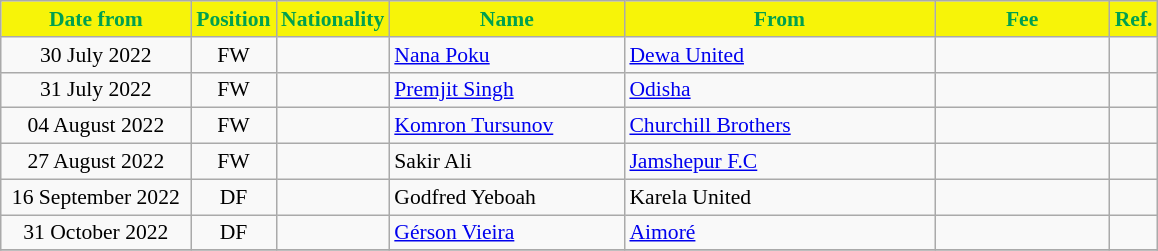<table class="wikitable"  style="text-align:center; font-size:90%; ">
<tr>
<th style="background:#F7F408; color:#00A050; width:120px;">Date from</th>
<th style="background:#F7F408; color:#00A050; width:50px;">Position</th>
<th style="background:#F7F408; color:#00A050; width:50px;">Nationality</th>
<th style="background:#F7F408; color:#00A050; width:150px;">Name</th>
<th style="background:#F7F408; color:#00A050; width:200px;">From</th>
<th style="background:#F7F408; color:#00A050; width:110px;">Fee</th>
<th style="background:#F7F408; color:#00A050; width:25px;">Ref.</th>
</tr>
<tr>
<td>30 July 2022</td>
<td style="text-align:center;">FW</td>
<td style="text-align:center;"></td>
<td style="text-align:left;"><a href='#'>Nana Poku</a></td>
<td style="text-align:left;"> <a href='#'>Dewa United</a></td>
<td></td>
<td></td>
</tr>
<tr>
<td>31 July 2022</td>
<td style="text-align:center;">FW</td>
<td style="text-align:center;"></td>
<td style="text-align:left;"><a href='#'>Premjit Singh</a></td>
<td style="text-align:left;"> <a href='#'>Odisha</a></td>
<td></td>
<td></td>
</tr>
<tr>
<td>04 August 2022</td>
<td style="text-align:center;">FW</td>
<td style="text-align:center;"></td>
<td style="text-align:left;"><a href='#'>Komron Tursunov</a></td>
<td style="text-align:left;"> <a href='#'>Churchill Brothers</a></td>
<td></td>
<td></td>
</tr>
<tr>
<td>27 August 2022</td>
<td style="text-align:center;">FW</td>
<td style="text-align:center;"></td>
<td style="text-align:left;">Sakir Ali</td>
<td style="text-align:left;"> <a href='#'>Jamshepur F.C</a></td>
<td></td>
<td></td>
</tr>
<tr>
<td>16 September 2022</td>
<td style="text-align:center;">DF</td>
<td style="text-align:center;"></td>
<td style="text-align:left;">Godfred Yeboah</td>
<td style="text-align:left;"> Karela United</td>
<td></td>
<td></td>
</tr>
<tr>
<td>31 October 2022</td>
<td style="text-align:center;">DF</td>
<td style="text-align:center;"></td>
<td style="text-align:left;"><a href='#'>Gérson Vieira</a></td>
<td style="text-align:left;"> <a href='#'>Aimoré</a></td>
<td></td>
<td></td>
</tr>
<tr>
</tr>
</table>
